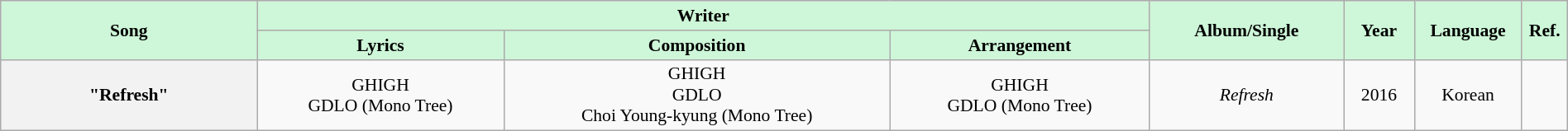<table class="wikitable" style="margin:0.5em auto; clear:both; font-size:.9em; text-align:center; width:100%">
<tr>
<th rowspan="2" style="width:200px; background:#CEF6D8;">Song</th>
<th colspan="3" style="width:900px; background:#CEF6D8;">Writer</th>
<th rowspan="2" style="width:150px; background:#CEF6D8;">Album/Single</th>
<th rowspan="2" style="width:50px; background:#CEF6D8;">Year</th>
<th rowspan="2" style="width:80px; background:#CEF6D8;">Language</th>
<th rowspan="2" style="width:30px; background:#CEF6D8;">Ref.</th>
</tr>
<tr>
<th style=background:#CEF6D8;">Lyrics</th>
<th style=background:#CEF6D8;">Composition</th>
<th style=background:#CEF6D8;">Arrangement</th>
</tr>
<tr>
<th>"Refresh"</th>
<td>GHIGH<br> GDLO (Mono Tree)</td>
<td>GHIGH <br> GDLO<br> Choi Young-kyung (Mono Tree)</td>
<td>GHIGH<br> GDLO (Mono Tree)</td>
<td><em>Refresh</em></td>
<td>2016</td>
<td>Korean</td>
<td></td>
</tr>
</table>
